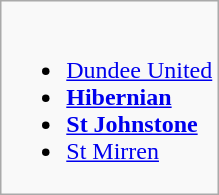<table class="wikitable" style="text-align:left">
<tr>
<td valign=top><br><ul><li><a href='#'>Dundee United</a></li><li><strong><a href='#'>Hibernian</a></strong></li><li><strong><a href='#'>St Johnstone</a></strong></li><li><a href='#'>St Mirren</a></li></ul></td>
</tr>
</table>
